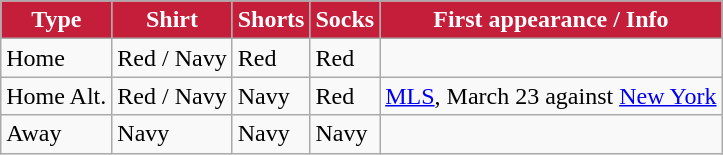<table class="wikitable">
<tr>
<th style="background:#C41E3A; color:white; text-align:center;">Type</th>
<th style="background:#C41E3A; color:white; text-align:center;">Shirt</th>
<th style="background:#C41E3A; color:white; text-align:center;">Shorts</th>
<th style="background:#C41E3A; color:white; text-align:center;">Socks</th>
<th style="background:#C41E3A; color:white; text-align:center;">First appearance / Info</th>
</tr>
<tr>
<td>Home</td>
<td>Red / Navy</td>
<td>Red</td>
<td>Red</td>
<td></td>
</tr>
<tr>
<td>Home Alt.</td>
<td>Red / Navy</td>
<td>Navy</td>
<td>Red</td>
<td><a href='#'>MLS</a>, March 23 against <a href='#'>New York</a></td>
</tr>
<tr>
<td>Away</td>
<td>Navy</td>
<td>Navy</td>
<td>Navy</td>
<td></td>
</tr>
</table>
